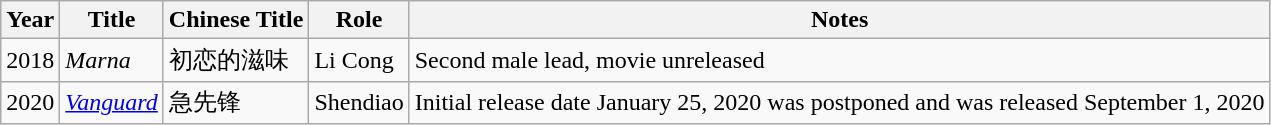<table class="wikitable">
<tr>
<th>Year</th>
<th>Title</th>
<th>Chinese Title</th>
<th>Role</th>
<th>Notes</th>
</tr>
<tr>
<td>2018</td>
<td><em>Marna</em></td>
<td>初恋的滋味</td>
<td>Li Cong</td>
<td>Second male lead, movie unreleased</td>
</tr>
<tr>
<td>2020</td>
<td><em><a href='#'>Vanguard</a></em></td>
<td>急先锋</td>
<td>Shendiao</td>
<td>Initial release date January 25, 2020 was postponed and was released September 1, 2020</td>
</tr>
</table>
